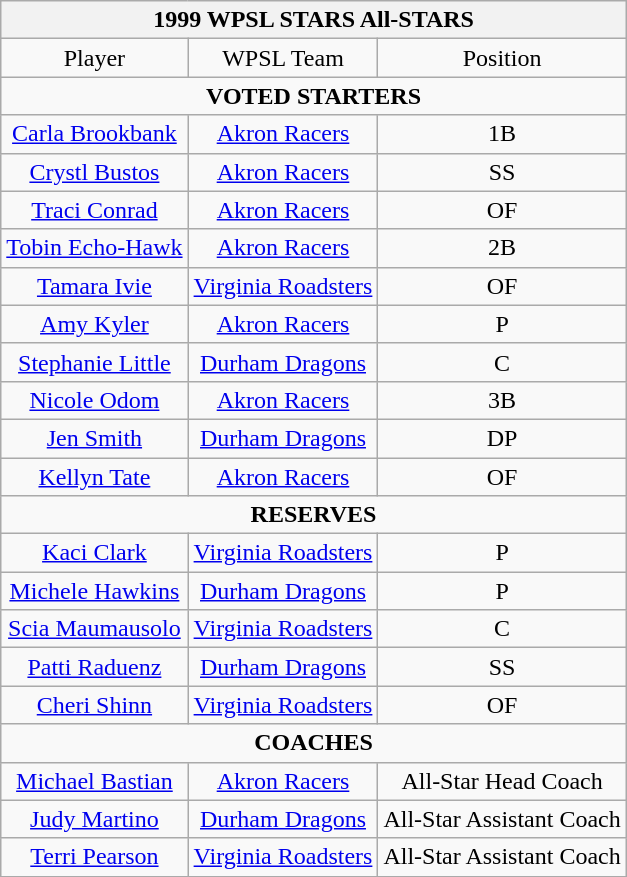<table class="wikitable" style="text-align:center">
<tr>
<th colspan=3>1999 WPSL STARS All-STARS</th>
</tr>
<tr>
<td>Player</td>
<td>WPSL Team</td>
<td>Position</td>
</tr>
<tr>
<td colspan=3><strong>VOTED STARTERS</strong></td>
</tr>
<tr>
<td><a href='#'>Carla Brookbank</a></td>
<td><a href='#'>Akron Racers</a></td>
<td>1B</td>
</tr>
<tr>
<td><a href='#'>Crystl Bustos</a></td>
<td><a href='#'>Akron Racers</a></td>
<td>SS</td>
</tr>
<tr>
<td><a href='#'>Traci Conrad</a></td>
<td><a href='#'>Akron Racers</a></td>
<td>OF</td>
</tr>
<tr>
<td><a href='#'>Tobin Echo-Hawk</a></td>
<td><a href='#'>Akron Racers</a></td>
<td>2B</td>
</tr>
<tr>
<td><a href='#'>Tamara Ivie</a></td>
<td><a href='#'>Virginia Roadsters</a></td>
<td>OF</td>
</tr>
<tr>
<td><a href='#'>Amy Kyler</a></td>
<td><a href='#'>Akron Racers</a></td>
<td>P</td>
</tr>
<tr>
<td><a href='#'>Stephanie Little</a></td>
<td><a href='#'>Durham Dragons</a></td>
<td>C</td>
</tr>
<tr>
<td><a href='#'>Nicole Odom</a></td>
<td><a href='#'>Akron Racers</a></td>
<td>3B</td>
</tr>
<tr>
<td><a href='#'>Jen Smith</a></td>
<td><a href='#'>Durham Dragons</a></td>
<td>DP</td>
</tr>
<tr>
<td><a href='#'>Kellyn Tate</a></td>
<td><a href='#'>Akron Racers</a></td>
<td>OF</td>
</tr>
<tr>
<td colspan=3><strong>RESERVES</strong></td>
</tr>
<tr>
<td><a href='#'>Kaci Clark</a></td>
<td><a href='#'>Virginia Roadsters</a></td>
<td>P</td>
</tr>
<tr>
<td><a href='#'>Michele Hawkins</a></td>
<td><a href='#'>Durham Dragons</a></td>
<td>P</td>
</tr>
<tr>
<td><a href='#'>Scia Maumausolo</a></td>
<td><a href='#'>Virginia Roadsters</a></td>
<td>C</td>
</tr>
<tr>
<td><a href='#'>Patti Raduenz</a></td>
<td><a href='#'>Durham Dragons</a></td>
<td>SS</td>
</tr>
<tr>
<td><a href='#'>Cheri Shinn</a></td>
<td><a href='#'>Virginia Roadsters</a></td>
<td>OF</td>
</tr>
<tr>
<td colspan=3><strong>COACHES</strong></td>
</tr>
<tr>
<td><a href='#'>Michael Bastian</a></td>
<td><a href='#'>Akron Racers</a></td>
<td>All-Star Head Coach</td>
</tr>
<tr>
<td><a href='#'>Judy Martino</a></td>
<td><a href='#'>Durham Dragons</a></td>
<td>All-Star Assistant Coach</td>
</tr>
<tr>
<td><a href='#'>Terri Pearson</a></td>
<td><a href='#'>Virginia Roadsters</a></td>
<td>All-Star Assistant Coach</td>
</tr>
</table>
